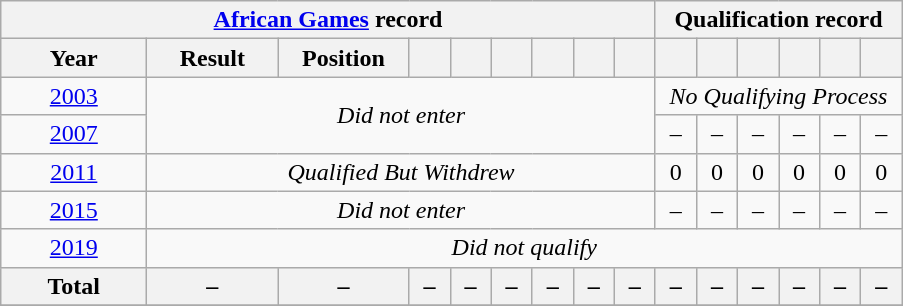<table class="wikitable" style="text-align:center;">
<tr>
<th colspan="9"><a href='#'>African Games</a> record</th>
<th colspan="6">Qualification record</th>
</tr>
<tr>
<th style="width:90px;">Year</th>
<th style="width:80px;">Result</th>
<th style="width:80px;">Position</th>
<th style="width:20px;"></th>
<th style="width:20px;"></th>
<th style="width:20px;"></th>
<th style="width:20px;"></th>
<th style="width:20px;"></th>
<th style="width:20px;"></th>
<th style="width:20px;"></th>
<th style="width:20px;"></th>
<th style="width:20px;"></th>
<th style="width:20px;"></th>
<th style="width:20px;"></th>
<th style="width:20px;"></th>
</tr>
<tr>
<td> <a href='#'>2003</a></td>
<td rowspan="2" colspan="8"><em>Did not enter</em></td>
<td colspan="6"><em>No Qualifying Process</em></td>
</tr>
<tr>
<td> <a href='#'>2007</a></td>
<td>–</td>
<td>–</td>
<td>–</td>
<td>–</td>
<td>–</td>
<td>–</td>
</tr>
<tr>
<td> <a href='#'>2011</a></td>
<td colspan="8"><em>Qualified But Withdrew</em></td>
<td>0</td>
<td>0</td>
<td>0</td>
<td>0</td>
<td>0</td>
<td>0</td>
</tr>
<tr>
<td> <a href='#'>2015</a></td>
<td colspan="8"><em>Did not enter</em></td>
<td>–</td>
<td>–</td>
<td>–</td>
<td>–</td>
<td>–</td>
<td>–</td>
</tr>
<tr>
<td> <a href='#'>2019</a></td>
<td colspan=14><em>Did not qualify</em></td>
</tr>
<tr>
<th>Total</th>
<th>–</th>
<th>–</th>
<th>–</th>
<th>–</th>
<th>–</th>
<th>–</th>
<th>–</th>
<th>–</th>
<th>–</th>
<th>–</th>
<th>–</th>
<th>–</th>
<th>–</th>
<th>–</th>
</tr>
<tr>
</tr>
</table>
